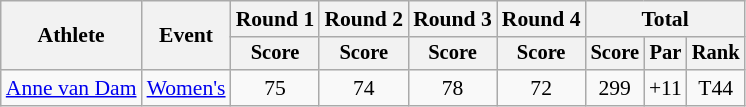<table class=wikitable style=font-size:90%;text-align:center>
<tr>
<th rowspan=2>Athlete</th>
<th rowspan=2>Event</th>
<th>Round 1</th>
<th>Round 2</th>
<th>Round 3</th>
<th>Round 4</th>
<th colspan=3>Total</th>
</tr>
<tr style=font-size:95%>
<th>Score</th>
<th>Score</th>
<th>Score</th>
<th>Score</th>
<th>Score</th>
<th>Par</th>
<th>Rank</th>
</tr>
<tr>
<td align=left><a href='#'>Anne van Dam</a></td>
<td align=left><a href='#'>Women's</a></td>
<td>75</td>
<td>74</td>
<td>78</td>
<td>72</td>
<td>299</td>
<td>+11</td>
<td>T44</td>
</tr>
</table>
